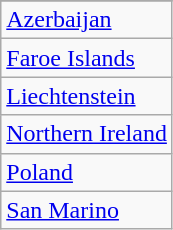<table class="wikitable">
<tr>
</tr>
<tr>
<td> <a href='#'>Azerbaijan</a></td>
</tr>
<tr>
<td> <a href='#'>Faroe Islands</a></td>
</tr>
<tr>
<td> <a href='#'>Liechtenstein</a></td>
</tr>
<tr>
<td> <a href='#'>Northern Ireland</a></td>
</tr>
<tr>
<td> <a href='#'>Poland</a></td>
</tr>
<tr>
<td> <a href='#'>San Marino</a></td>
</tr>
</table>
